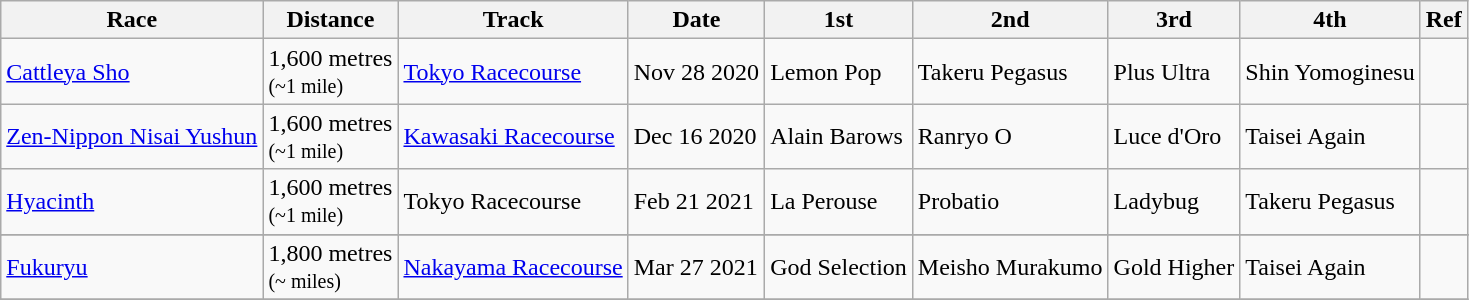<table class="wikitable">
<tr>
<th>Race</th>
<th>Distance</th>
<th>Track</th>
<th>Date</th>
<th>1st</th>
<th>2nd</th>
<th>3rd</th>
<th>4th</th>
<th>Ref</th>
</tr>
<tr>
<td><a href='#'>Cattleya Sho</a></td>
<td>1,600 metres<br><small>(~1 mile)</small></td>
<td><a href='#'>Tokyo Racecourse</a></td>
<td>Nov 28 2020</td>
<td>Lemon Pop</td>
<td>Takeru Pegasus</td>
<td>Plus Ultra</td>
<td>Shin Yomoginesu</td>
<td></td>
</tr>
<tr>
<td><a href='#'>Zen-Nippon Nisai Yushun</a></td>
<td>1,600 metres<br><small>(~1 mile)</small></td>
<td><a href='#'>Kawasaki Racecourse</a></td>
<td>Dec 16 2020</td>
<td>Alain Barows</td>
<td>Ranryo O</td>
<td>Luce d'Oro</td>
<td>Taisei Again</td>
<td></td>
</tr>
<tr>
<td><a href='#'>Hyacinth</a></td>
<td>1,600 metres<br><small>(~1 mile)</small></td>
<td>Tokyo Racecourse</td>
<td>Feb 21 2021</td>
<td>La Perouse</td>
<td>Probatio</td>
<td>Ladybug</td>
<td>Takeru Pegasus</td>
<td></td>
</tr>
<tr>
</tr>
<tr>
<td><a href='#'>Fukuryu</a></td>
<td>1,800 metres<br><small>(~ miles)</small></td>
<td><a href='#'>Nakayama Racecourse</a></td>
<td>Mar 27 2021</td>
<td>God Selection</td>
<td>Meisho Murakumo</td>
<td>Gold Higher</td>
<td>Taisei Again</td>
<td></td>
</tr>
<tr>
</tr>
</table>
